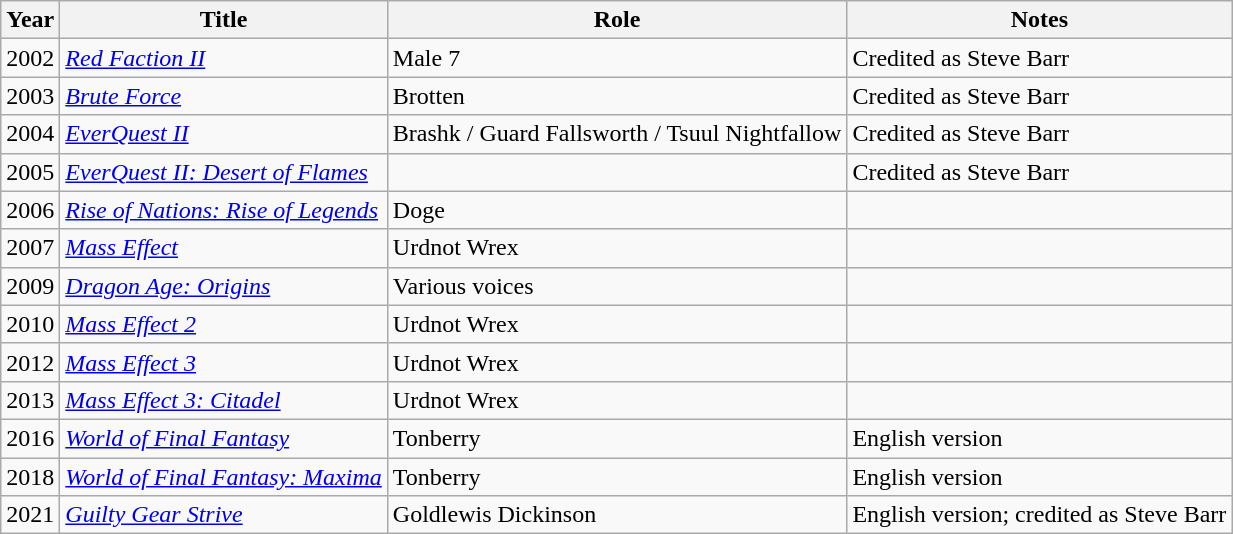<table class="wikitable sortable">
<tr>
<th>Year</th>
<th>Title</th>
<th>Role</th>
<th>Notes</th>
</tr>
<tr>
<td>2002</td>
<td><em><a href='#'>Red Faction II</a></em></td>
<td>Male 7</td>
<td>Credited as Steve Barr</td>
</tr>
<tr>
<td>2003</td>
<td><em><a href='#'>Brute Force</a></em></td>
<td>Brotten</td>
<td>Credited as Steve Barr</td>
</tr>
<tr>
<td>2004</td>
<td><em><a href='#'>EverQuest II</a></em></td>
<td>Brashk / Guard Fallsworth / Tsuul Nightfallow</td>
<td>Credited as Steve Barr</td>
</tr>
<tr>
<td>2005</td>
<td><em><a href='#'>EverQuest II: Desert of Flames</a></em></td>
<td></td>
<td>Credited as Steve Barr</td>
</tr>
<tr>
<td>2006</td>
<td><em><a href='#'>Rise of Nations: Rise of Legends</a></em></td>
<td>Doge</td>
<td></td>
</tr>
<tr>
<td>2007</td>
<td><em><a href='#'>Mass Effect</a></em></td>
<td>Urdnot Wrex</td>
<td></td>
</tr>
<tr>
<td>2009</td>
<td><em><a href='#'>Dragon Age: Origins</a></em></td>
<td>Various voices</td>
<td></td>
</tr>
<tr>
<td>2010</td>
<td><em><a href='#'>Mass Effect 2</a></em></td>
<td>Urdnot Wrex</td>
<td></td>
</tr>
<tr>
<td>2012</td>
<td><em><a href='#'>Mass Effect 3</a></em></td>
<td>Urdnot Wrex</td>
<td></td>
</tr>
<tr>
<td>2013</td>
<td><em><a href='#'>Mass Effect 3: Citadel</a></em></td>
<td>Urdnot Wrex</td>
<td></td>
</tr>
<tr>
<td>2016</td>
<td><em><a href='#'>World of Final Fantasy</a></em></td>
<td>Tonberry</td>
<td>English version</td>
</tr>
<tr>
<td>2018</td>
<td><em><a href='#'>World of Final Fantasy: Maxima</a></em></td>
<td>Tonberry</td>
<td>English version</td>
</tr>
<tr>
<td>2021</td>
<td><em><a href='#'>Guilty Gear Strive</a></em></td>
<td>Goldlewis Dickinson</td>
<td>English version; credited as Steve Barr</td>
</tr>
</table>
